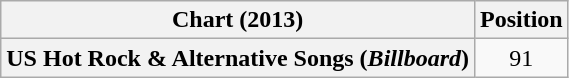<table class="wikitable sortable plainrowheaders" style="text-align:center">
<tr>
<th scope="col">Chart (2013)</th>
<th scope="col">Position</th>
</tr>
<tr>
<th scope="row">US Hot Rock & Alternative Songs (<em>Billboard</em>)</th>
<td>91</td>
</tr>
</table>
